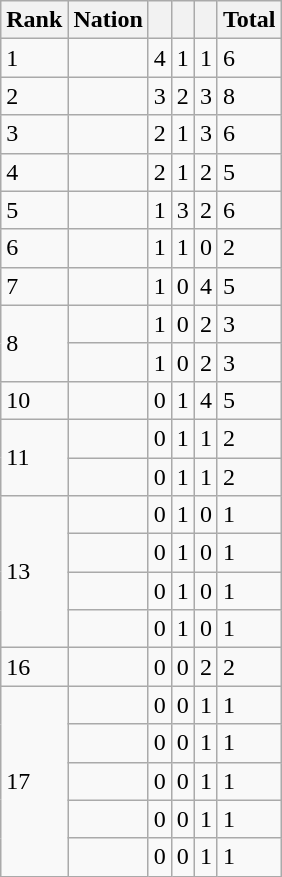<table class=wikitable>
<tr>
<th>Rank</th>
<th>Nation</th>
<th></th>
<th></th>
<th></th>
<th>Total</th>
</tr>
<tr>
<td>1</td>
<td></td>
<td>4</td>
<td>1</td>
<td>1</td>
<td>6</td>
</tr>
<tr>
<td>2</td>
<td></td>
<td>3</td>
<td>2</td>
<td>3</td>
<td>8</td>
</tr>
<tr>
<td>3</td>
<td></td>
<td>2</td>
<td>1</td>
<td>3</td>
<td>6</td>
</tr>
<tr>
<td>4</td>
<td></td>
<td>2</td>
<td>1</td>
<td>2</td>
<td>5</td>
</tr>
<tr>
<td>5</td>
<td></td>
<td>1</td>
<td>3</td>
<td>2</td>
<td>6</td>
</tr>
<tr>
<td>6</td>
<td></td>
<td>1</td>
<td>1</td>
<td>0</td>
<td>2</td>
</tr>
<tr>
<td>7</td>
<td></td>
<td>1</td>
<td>0</td>
<td>4</td>
<td>5</td>
</tr>
<tr>
<td rowspan=2>8</td>
<td></td>
<td>1</td>
<td>0</td>
<td>2</td>
<td>3</td>
</tr>
<tr>
<td></td>
<td>1</td>
<td>0</td>
<td>2</td>
<td>3</td>
</tr>
<tr>
<td>10</td>
<td></td>
<td>0</td>
<td>1</td>
<td>4</td>
<td>5</td>
</tr>
<tr>
<td rowspan=2>11</td>
<td></td>
<td>0</td>
<td>1</td>
<td>1</td>
<td>2</td>
</tr>
<tr>
<td></td>
<td>0</td>
<td>1</td>
<td>1</td>
<td>2</td>
</tr>
<tr>
<td rowspan=4>13</td>
<td></td>
<td>0</td>
<td>1</td>
<td>0</td>
<td>1</td>
</tr>
<tr>
<td></td>
<td>0</td>
<td>1</td>
<td>0</td>
<td>1</td>
</tr>
<tr>
<td></td>
<td>0</td>
<td>1</td>
<td>0</td>
<td>1</td>
</tr>
<tr>
<td></td>
<td>0</td>
<td>1</td>
<td>0</td>
<td>1</td>
</tr>
<tr>
<td>16</td>
<td></td>
<td>0</td>
<td>0</td>
<td>2</td>
<td>2</td>
</tr>
<tr>
<td rowspan=5>17</td>
<td></td>
<td>0</td>
<td>0</td>
<td>1</td>
<td>1</td>
</tr>
<tr>
<td></td>
<td>0</td>
<td>0</td>
<td>1</td>
<td>1</td>
</tr>
<tr>
<td></td>
<td>0</td>
<td>0</td>
<td>1</td>
<td>1</td>
</tr>
<tr>
<td></td>
<td>0</td>
<td>0</td>
<td>1</td>
<td>1</td>
</tr>
<tr>
<td></td>
<td>0</td>
<td>0</td>
<td>1</td>
<td>1</td>
</tr>
</table>
